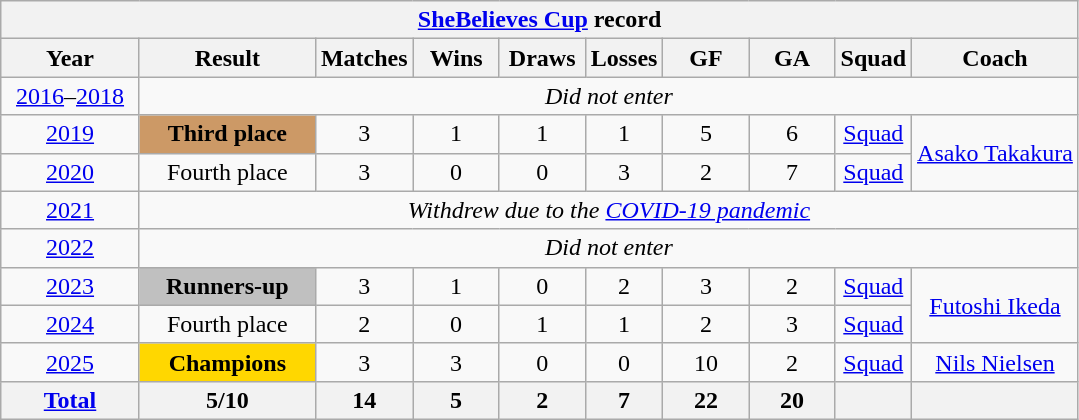<table class="wikitable collapsible" style="text-align:center;">
<tr>
<th colspan=10> <strong><a href='#'>SheBelieves Cup</a> record</strong></th>
</tr>
<tr>
<th width=85>Year</th>
<th width=110>Result</th>
<th>Matches</th>
<th width=50>Wins</th>
<th width=50>Draws</th>
<th>Losses</th>
<th width=50>GF</th>
<th width=50>GA</th>
<th>Squad</th>
<th>Coach</th>
</tr>
<tr>
<td><a href='#'>2016</a>–<a href='#'>2018</a></td>
<td colspan=9><em>Did not enter</em></td>
</tr>
<tr>
<td><a href='#'>2019</a></td>
<td bgcolor=#c96><strong>Third place</strong></td>
<td>3</td>
<td>1</td>
<td>1</td>
<td>1</td>
<td>5</td>
<td>6</td>
<td><a href='#'>Squad</a></td>
<td rowspan=2><a href='#'>Asako Takakura</a></td>
</tr>
<tr>
<td><a href='#'>2020</a></td>
<td>Fourth place</td>
<td>3</td>
<td>0</td>
<td>0</td>
<td>3</td>
<td>2</td>
<td>7</td>
<td><a href='#'>Squad</a></td>
</tr>
<tr>
<td><a href='#'>2021</a></td>
<td colspan=9><em>Withdrew due to the <a href='#'>COVID-19 pandemic</a></em></td>
</tr>
<tr>
<td><a href='#'>2022</a></td>
<td colspan=9><em>Did not enter</em></td>
</tr>
<tr>
<td><a href='#'>2023</a></td>
<td bgcolor=silver><strong>Runners-up</strong></td>
<td>3</td>
<td>1</td>
<td>0</td>
<td>2</td>
<td>3</td>
<td>2</td>
<td><a href='#'>Squad</a></td>
<td rowspan=2><a href='#'>Futoshi Ikeda</a></td>
</tr>
<tr>
<td><a href='#'>2024</a></td>
<td>Fourth place</td>
<td>2</td>
<td>0</td>
<td>1</td>
<td>1</td>
<td>2</td>
<td>3</td>
<td><a href='#'>Squad</a></td>
</tr>
<tr>
<td><a href='#'>2025</a></td>
<td bgcolor=gold><strong>Champions</strong></td>
<td>3</td>
<td>3</td>
<td>0</td>
<td>0</td>
<td>10</td>
<td>2</td>
<td><a href='#'>Squad</a></td>
<td><a href='#'>Nils Nielsen</a></td>
</tr>
<tr class=sortbottom style="font-weight:bold;">
<th><a href='#'>Total</a></th>
<th>5/10</th>
<th>14</th>
<th>5</th>
<th>2</th>
<th>7</th>
<th>22</th>
<th>20</th>
<th></th>
<th></th>
</tr>
</table>
